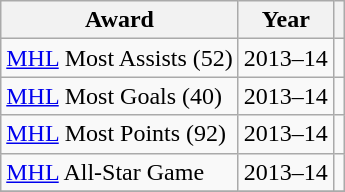<table class="wikitable">
<tr>
<th>Award</th>
<th>Year</th>
<th></th>
</tr>
<tr>
<td><a href='#'>MHL</a> Most Assists (52)</td>
<td>2013–14</td>
<td></td>
</tr>
<tr>
<td><a href='#'>MHL</a> Most Goals (40)</td>
<td>2013–14</td>
<td></td>
</tr>
<tr>
<td><a href='#'>MHL</a> Most Points (92)</td>
<td>2013–14</td>
<td></td>
</tr>
<tr>
<td><a href='#'>MHL</a> All-Star Game</td>
<td>2013–14</td>
<td></td>
</tr>
<tr>
</tr>
</table>
